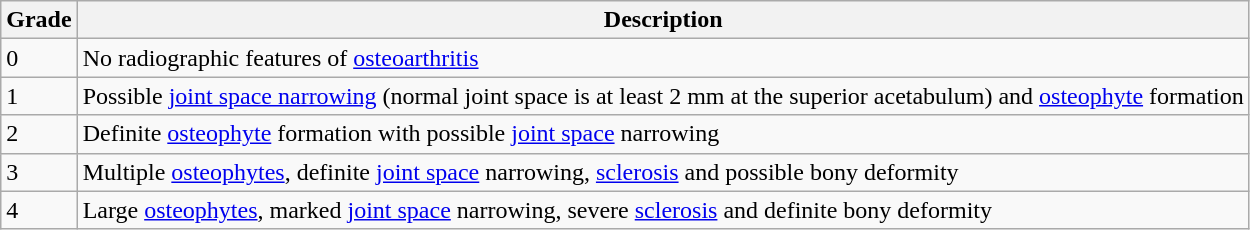<table class="wikitable">
<tr>
<th>Grade</th>
<th>Description</th>
</tr>
<tr>
<td>0</td>
<td>No radiographic features of <a href='#'>osteoarthritis</a></td>
</tr>
<tr>
<td>1</td>
<td>Possible <a href='#'>joint space narrowing</a> (normal joint space is at least 2 mm at the superior acetabulum) and <a href='#'>osteophyte</a> formation</td>
</tr>
<tr>
<td>2</td>
<td>Definite <a href='#'>osteophyte</a> formation with possible <a href='#'>joint space</a> narrowing</td>
</tr>
<tr>
<td>3</td>
<td>Multiple <a href='#'>osteophytes</a>, definite <a href='#'>joint space</a> narrowing, <a href='#'>sclerosis</a> and possible bony deformity</td>
</tr>
<tr>
<td>4</td>
<td>Large <a href='#'>osteophytes</a>, marked <a href='#'>joint space</a> narrowing, severe <a href='#'>sclerosis</a> and definite bony deformity</td>
</tr>
</table>
